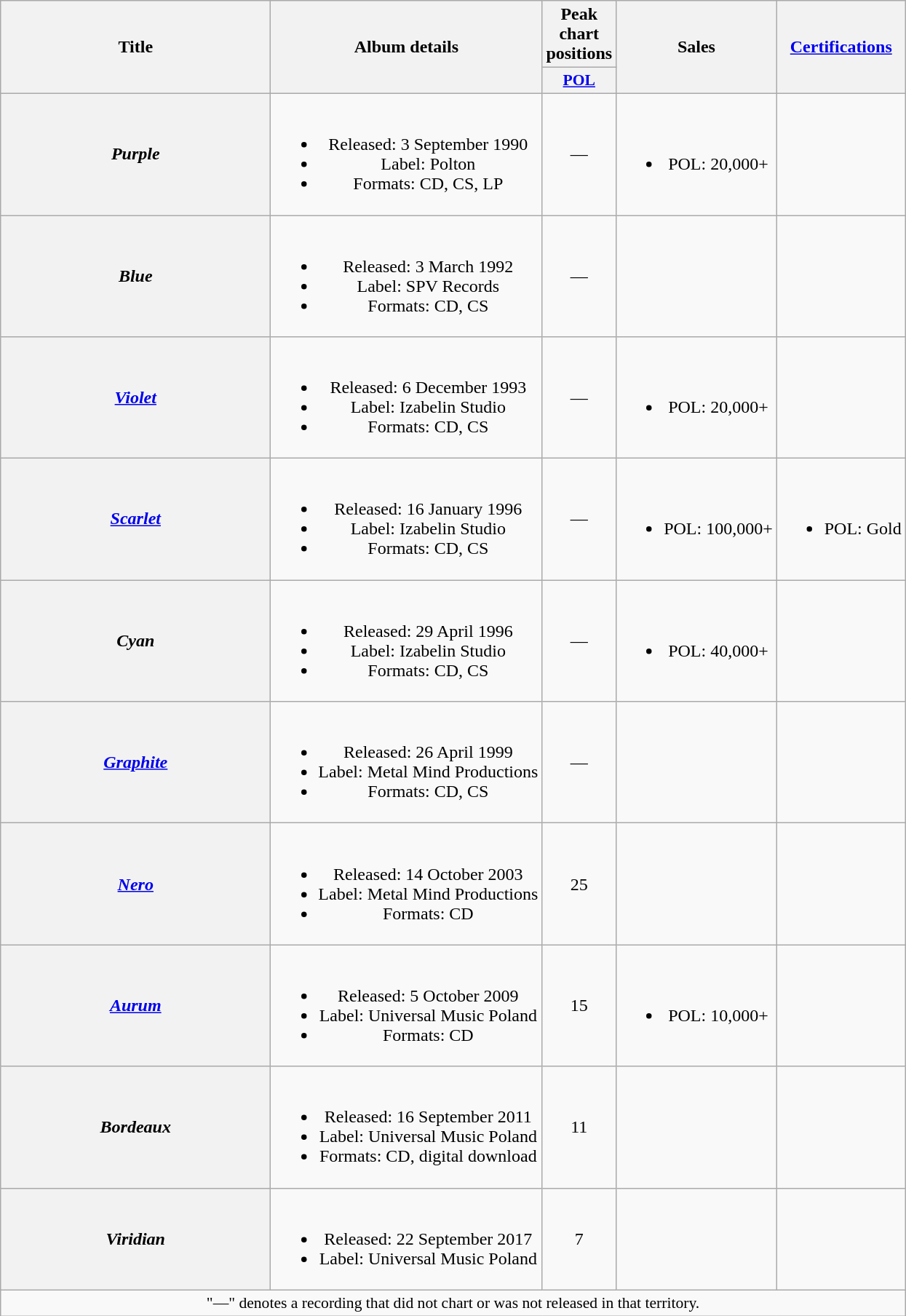<table class="wikitable plainrowheaders" style="text-align:center;">
<tr>
<th scope="col" rowspan="2" style="width:15em;">Title</th>
<th scope="col" rowspan="2">Album details</th>
<th scope="col">Peak chart positions</th>
<th scope="col" rowspan="2">Sales</th>
<th scope="col" rowspan="2"><a href='#'>Certifications</a></th>
</tr>
<tr>
<th scope="col" style="width:3em;font-size:90%;"><a href='#'>POL</a><br></th>
</tr>
<tr>
<th scope="row"><em>Purple</em></th>
<td><br><ul><li>Released: 3 September 1990</li><li>Label: Polton</li><li>Formats: CD, CS, LP</li></ul></td>
<td>—</td>
<td><br><ul><li>POL: 20,000+</li></ul></td>
<td></td>
</tr>
<tr>
<th scope="row"><em>Blue</em></th>
<td><br><ul><li>Released: 3 March 1992</li><li>Label: SPV Records</li><li>Formats: CD, CS</li></ul></td>
<td>—</td>
<td></td>
<td></td>
</tr>
<tr>
<th scope="row"><em><a href='#'>Violet</a></em></th>
<td><br><ul><li>Released: 6 December 1993</li><li>Label: Izabelin Studio</li><li>Formats: CD, CS</li></ul></td>
<td>—</td>
<td><br><ul><li>POL: 20,000+</li></ul></td>
<td></td>
</tr>
<tr>
<th scope="row"><em><a href='#'>Scarlet</a></em></th>
<td><br><ul><li>Released: 16 January 1996</li><li>Label: Izabelin Studio</li><li>Formats: CD, CS</li></ul></td>
<td>—</td>
<td><br><ul><li>POL: 100,000+</li></ul></td>
<td><br><ul><li>POL: Gold</li></ul></td>
</tr>
<tr>
<th scope="row"><em>Cyan</em></th>
<td><br><ul><li>Released: 29 April 1996</li><li>Label: Izabelin Studio</li><li>Formats: CD, CS</li></ul></td>
<td>—</td>
<td><br><ul><li>POL: 40,000+</li></ul></td>
<td></td>
</tr>
<tr>
<th scope="row"><em><a href='#'>Graphite</a></em></th>
<td><br><ul><li>Released: 26 April 1999</li><li>Label: Metal Mind Productions</li><li>Formats: CD, CS</li></ul></td>
<td>—</td>
<td></td>
<td></td>
</tr>
<tr>
<th scope="row"><em><a href='#'>Nero</a></em></th>
<td><br><ul><li>Released: 14 October 2003</li><li>Label: Metal Mind Productions</li><li>Formats: CD</li></ul></td>
<td>25</td>
<td></td>
<td></td>
</tr>
<tr>
<th scope="row"><em><a href='#'>Aurum</a></em></th>
<td><br><ul><li>Released: 5 October 2009</li><li>Label: Universal Music Poland</li><li>Formats: CD</li></ul></td>
<td>15</td>
<td><br><ul><li>POL: 10,000+</li></ul></td>
<td></td>
</tr>
<tr>
<th scope="row"><em>Bordeaux</em></th>
<td><br><ul><li>Released: 16 September 2011</li><li>Label: Universal Music Poland</li><li>Formats: CD, digital download</li></ul></td>
<td>11</td>
<td></td>
<td></td>
</tr>
<tr>
<th scope="row"><em>Viridian</em></th>
<td><br><ul><li>Released: 22 September 2017</li><li>Label: Universal Music Poland</li></ul></td>
<td>7</td>
<td></td>
<td></td>
</tr>
<tr>
<td colspan="10" style="font-size:90%">"—" denotes a recording that did not chart or was not released in that territory.</td>
</tr>
</table>
